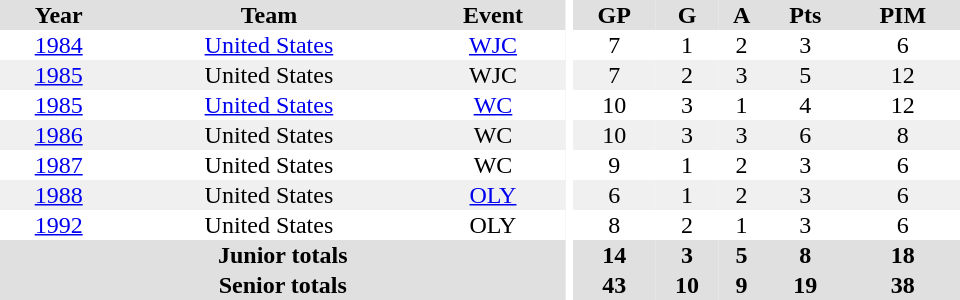<table border="0" cellpadding="1" cellspacing="0" ID="Table3" style="text-align:center; width:40em">
<tr bgcolor="#e0e0e0">
<th>Year</th>
<th>Team</th>
<th>Event</th>
<th rowspan="102" bgcolor="#ffffff"></th>
<th>GP</th>
<th>G</th>
<th>A</th>
<th>Pts</th>
<th>PIM</th>
</tr>
<tr>
<td><a href='#'>1984</a></td>
<td><a href='#'>United States</a></td>
<td><a href='#'>WJC</a></td>
<td>7</td>
<td>1</td>
<td>2</td>
<td>3</td>
<td>6</td>
</tr>
<tr bgcolor="#f0f0f0">
<td><a href='#'>1985</a></td>
<td>United States</td>
<td>WJC</td>
<td>7</td>
<td>2</td>
<td>3</td>
<td>5</td>
<td>12</td>
</tr>
<tr>
<td><a href='#'>1985</a></td>
<td><a href='#'>United States</a></td>
<td><a href='#'>WC</a></td>
<td>10</td>
<td>3</td>
<td>1</td>
<td>4</td>
<td>12</td>
</tr>
<tr bgcolor="#f0f0f0">
<td><a href='#'>1986</a></td>
<td>United States</td>
<td>WC</td>
<td>10</td>
<td>3</td>
<td>3</td>
<td>6</td>
<td>8</td>
</tr>
<tr>
<td><a href='#'>1987</a></td>
<td>United States</td>
<td>WC</td>
<td>9</td>
<td>1</td>
<td>2</td>
<td>3</td>
<td>6</td>
</tr>
<tr bgcolor="#f0f0f0">
<td><a href='#'>1988</a></td>
<td>United States</td>
<td><a href='#'>OLY</a></td>
<td>6</td>
<td>1</td>
<td>2</td>
<td>3</td>
<td>6</td>
</tr>
<tr>
<td><a href='#'>1992</a></td>
<td>United States</td>
<td>OLY</td>
<td>8</td>
<td>2</td>
<td>1</td>
<td>3</td>
<td>6</td>
</tr>
<tr bgcolor="#e0e0e0">
<th colspan="3">Junior totals</th>
<th>14</th>
<th>3</th>
<th>5</th>
<th>8</th>
<th>18</th>
</tr>
<tr bgcolor="#e0e0e0">
<th colspan="3">Senior totals</th>
<th>43</th>
<th>10</th>
<th>9</th>
<th>19</th>
<th>38</th>
</tr>
</table>
